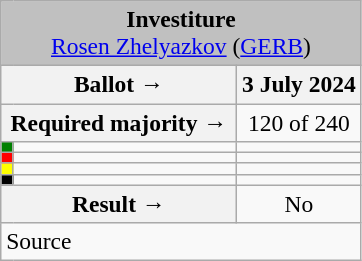<table class="wikitable" style="text-align:center; font-size:98%;">
<tr>
<td colspan="3" align="center" bgcolor="#C0C0C0"><strong>Investiture</strong><br><a href='#'>Rosen Zhelyazkov</a> (<a href='#'>GERB</a>)</td>
</tr>
<tr>
<th colspan="2" style="width:150px;">Ballot →</th>
<th>3 July 2024</th>
</tr>
<tr>
<th colspan="2">Required majority →</th>
<td>120 of 240</td>
</tr>
<tr>
<th style="width:1px; background:green;"></th>
<td style="text-align:left;"></td>
<td></td>
</tr>
<tr>
<th style="background:red;"></th>
<td style="text-align:left;"></td>
<td></td>
</tr>
<tr>
<th style="background:yellow;"></th>
<td style="text-align:left;"></td>
<td></td>
</tr>
<tr>
<th style="background:black;"></th>
<td style="text-align:left;"></td>
<td></td>
</tr>
<tr>
<th colspan="2">Result →</th>
<td>No </td>
</tr>
<tr>
<td style="text-align:left;" colspan="3">Source</td>
</tr>
</table>
